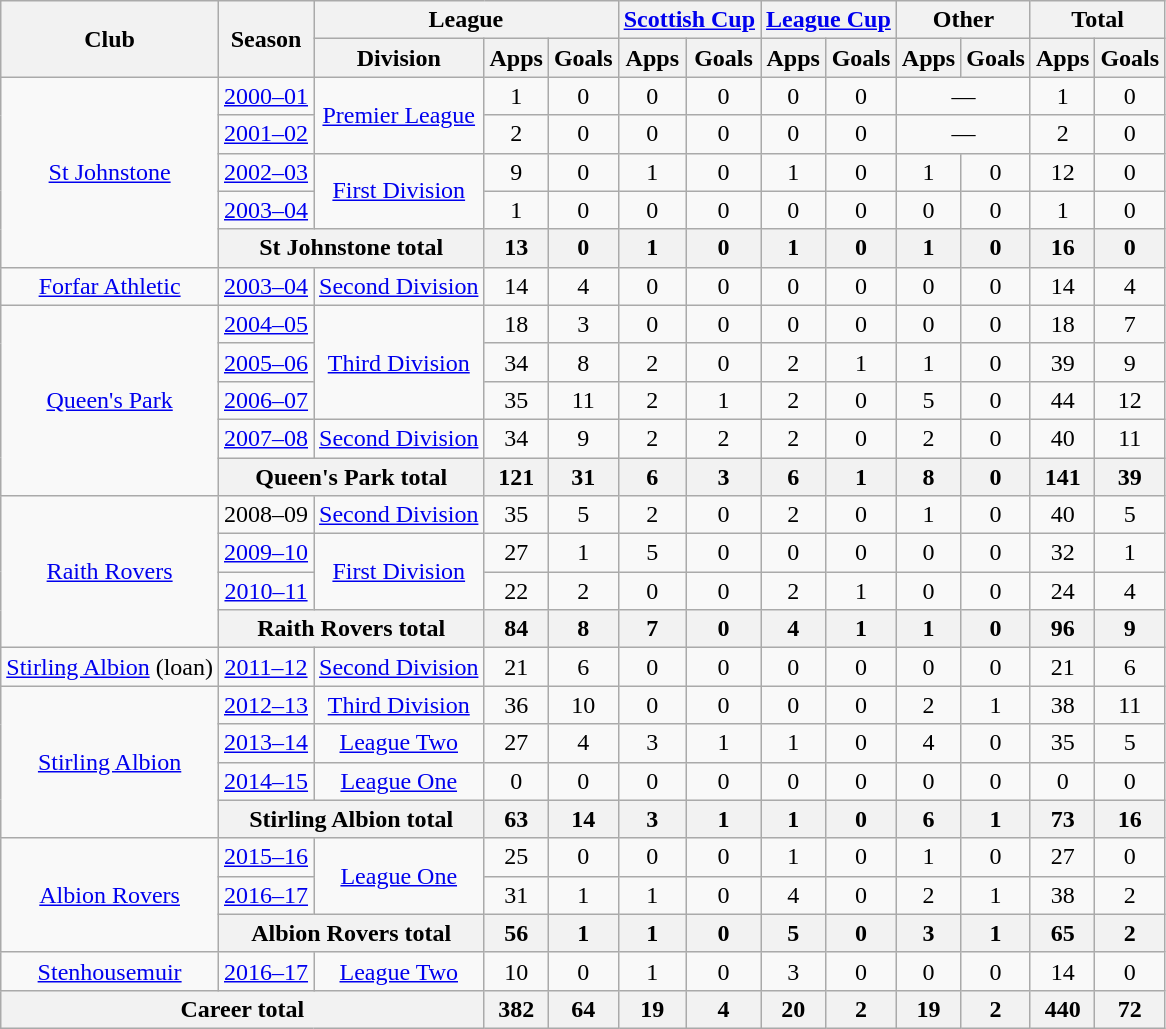<table class="wikitable" style="text-align:center">
<tr>
<th rowspan="2">Club</th>
<th rowspan="2">Season</th>
<th colspan="3">League</th>
<th colspan="2"><a href='#'>Scottish Cup</a></th>
<th colspan="2"><a href='#'>League Cup</a></th>
<th colspan="2">Other</th>
<th colspan="2">Total</th>
</tr>
<tr>
<th>Division</th>
<th>Apps</th>
<th>Goals</th>
<th>Apps</th>
<th>Goals</th>
<th>Apps</th>
<th>Goals</th>
<th>Apps</th>
<th>Goals</th>
<th>Apps</th>
<th>Goals</th>
</tr>
<tr>
<td rowspan="5"><a href='#'>St Johnstone</a></td>
<td><a href='#'>2000–01</a></td>
<td rowspan="2"><a href='#'>Premier League</a></td>
<td>1</td>
<td>0</td>
<td>0</td>
<td>0</td>
<td>0</td>
<td>0</td>
<td colspan="2">—</td>
<td>1</td>
<td>0</td>
</tr>
<tr>
<td><a href='#'>2001–02</a></td>
<td>2</td>
<td>0</td>
<td>0</td>
<td>0</td>
<td>0</td>
<td>0</td>
<td colspan="2">—</td>
<td>2</td>
<td>0</td>
</tr>
<tr>
<td><a href='#'>2002–03</a></td>
<td rowspan="2"><a href='#'>First Division</a></td>
<td>9</td>
<td>0</td>
<td>1</td>
<td>0</td>
<td>1</td>
<td>0</td>
<td>1</td>
<td>0</td>
<td>12</td>
<td>0</td>
</tr>
<tr>
<td><a href='#'>2003–04</a></td>
<td>1</td>
<td>0</td>
<td>0</td>
<td>0</td>
<td>0</td>
<td>0</td>
<td>0</td>
<td>0</td>
<td>1</td>
<td>0</td>
</tr>
<tr>
<th colspan="2">St Johnstone total</th>
<th>13</th>
<th>0</th>
<th>1</th>
<th>0</th>
<th>1</th>
<th>0</th>
<th>1</th>
<th>0</th>
<th>16</th>
<th>0</th>
</tr>
<tr>
<td><a href='#'>Forfar Athletic</a></td>
<td><a href='#'>2003–04</a></td>
<td><a href='#'>Second Division</a></td>
<td>14</td>
<td>4</td>
<td>0</td>
<td>0</td>
<td>0</td>
<td>0</td>
<td>0</td>
<td>0</td>
<td>14</td>
<td>4</td>
</tr>
<tr>
<td rowspan="5"><a href='#'>Queen's Park</a></td>
<td><a href='#'>2004–05</a></td>
<td rowspan="3"><a href='#'>Third Division</a></td>
<td>18</td>
<td>3</td>
<td>0</td>
<td>0</td>
<td>0</td>
<td>0</td>
<td>0</td>
<td>0</td>
<td>18</td>
<td>7</td>
</tr>
<tr>
<td><a href='#'>2005–06</a></td>
<td>34</td>
<td>8</td>
<td>2</td>
<td>0</td>
<td>2</td>
<td>1</td>
<td>1</td>
<td>0</td>
<td>39</td>
<td>9</td>
</tr>
<tr>
<td><a href='#'>2006–07</a></td>
<td>35</td>
<td>11</td>
<td>2</td>
<td>1</td>
<td>2</td>
<td>0</td>
<td>5</td>
<td>0</td>
<td>44</td>
<td>12</td>
</tr>
<tr>
<td><a href='#'>2007–08</a></td>
<td><a href='#'>Second Division</a></td>
<td>34</td>
<td>9</td>
<td>2</td>
<td>2</td>
<td>2</td>
<td>0</td>
<td>2</td>
<td>0</td>
<td>40</td>
<td>11</td>
</tr>
<tr>
<th colspan="2">Queen's Park total</th>
<th>121</th>
<th>31</th>
<th>6</th>
<th>3</th>
<th>6</th>
<th>1</th>
<th>8</th>
<th>0</th>
<th>141</th>
<th>39</th>
</tr>
<tr>
<td rowspan="4"><a href='#'>Raith Rovers</a></td>
<td>2008–09</td>
<td><a href='#'>Second Division</a></td>
<td>35</td>
<td>5</td>
<td>2</td>
<td>0</td>
<td>2</td>
<td>0</td>
<td>1</td>
<td>0</td>
<td>40</td>
<td>5</td>
</tr>
<tr>
<td><a href='#'>2009–10</a></td>
<td rowspan="2"><a href='#'>First Division</a></td>
<td>27</td>
<td>1</td>
<td>5</td>
<td>0</td>
<td>0</td>
<td>0</td>
<td>0</td>
<td>0</td>
<td>32</td>
<td>1</td>
</tr>
<tr>
<td><a href='#'>2010–11</a></td>
<td>22</td>
<td>2</td>
<td>0</td>
<td>0</td>
<td>2</td>
<td>1</td>
<td>0</td>
<td>0</td>
<td>24</td>
<td>4</td>
</tr>
<tr>
<th colspan="2">Raith Rovers total</th>
<th>84</th>
<th>8</th>
<th>7</th>
<th>0</th>
<th>4</th>
<th>1</th>
<th>1</th>
<th>0</th>
<th>96</th>
<th>9</th>
</tr>
<tr>
<td><a href='#'>Stirling Albion</a> (loan)</td>
<td><a href='#'>2011–12</a></td>
<td><a href='#'>Second Division</a></td>
<td>21</td>
<td>6</td>
<td>0</td>
<td>0</td>
<td>0</td>
<td>0</td>
<td>0</td>
<td>0</td>
<td>21</td>
<td>6</td>
</tr>
<tr>
<td rowspan="4"><a href='#'>Stirling Albion</a></td>
<td><a href='#'>2012–13</a></td>
<td><a href='#'>Third Division</a></td>
<td>36</td>
<td>10</td>
<td>0</td>
<td>0</td>
<td>0</td>
<td>0</td>
<td>2</td>
<td>1</td>
<td>38</td>
<td>11</td>
</tr>
<tr>
<td><a href='#'>2013–14</a></td>
<td><a href='#'>League Two</a></td>
<td>27</td>
<td>4</td>
<td>3</td>
<td>1</td>
<td>1</td>
<td>0</td>
<td>4</td>
<td>0</td>
<td>35</td>
<td>5</td>
</tr>
<tr>
<td><a href='#'>2014–15</a></td>
<td><a href='#'>League One</a></td>
<td>0</td>
<td>0</td>
<td>0</td>
<td>0</td>
<td>0</td>
<td>0</td>
<td>0</td>
<td>0</td>
<td>0</td>
<td>0</td>
</tr>
<tr>
<th colspan="2">Stirling Albion total</th>
<th>63</th>
<th>14</th>
<th>3</th>
<th>1</th>
<th>1</th>
<th>0</th>
<th>6</th>
<th>1</th>
<th>73</th>
<th>16</th>
</tr>
<tr>
<td rowspan="3"><a href='#'>Albion Rovers</a></td>
<td><a href='#'>2015–16</a></td>
<td rowspan="2"><a href='#'>League One</a></td>
<td>25</td>
<td>0</td>
<td>0</td>
<td>0</td>
<td>1</td>
<td>0</td>
<td>1</td>
<td>0</td>
<td>27</td>
<td>0</td>
</tr>
<tr>
<td><a href='#'>2016–17</a></td>
<td>31</td>
<td>1</td>
<td>1</td>
<td>0</td>
<td>4</td>
<td>0</td>
<td>2</td>
<td>1</td>
<td>38</td>
<td>2</td>
</tr>
<tr>
<th colspan="2">Albion Rovers total</th>
<th>56</th>
<th>1</th>
<th>1</th>
<th>0</th>
<th>5</th>
<th>0</th>
<th>3</th>
<th>1</th>
<th>65</th>
<th>2</th>
</tr>
<tr>
<td><a href='#'>Stenhousemuir</a></td>
<td><a href='#'>2016–17</a></td>
<td><a href='#'>League Two</a></td>
<td>10</td>
<td>0</td>
<td>1</td>
<td>0</td>
<td>3</td>
<td>0</td>
<td>0</td>
<td>0</td>
<td>14</td>
<td>0</td>
</tr>
<tr>
<th colspan="3">Career total</th>
<th>382</th>
<th>64</th>
<th>19</th>
<th>4</th>
<th>20</th>
<th>2</th>
<th>19</th>
<th>2</th>
<th>440</th>
<th>72</th>
</tr>
</table>
